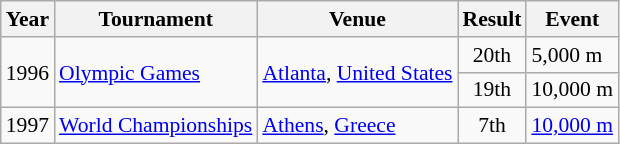<table class="wikitable" style="border-collapse: collapse; font-size: 90%;">
<tr>
<th>Year</th>
<th>Tournament</th>
<th>Venue</th>
<th>Result</th>
<th>Event</th>
</tr>
<tr>
<td rowspan=2>1996</td>
<td rowspan=2><a href='#'>Olympic Games</a></td>
<td rowspan=2><a href='#'>Atlanta</a>, <a href='#'>United States</a></td>
<td align="center">20th</td>
<td>5,000 m</td>
</tr>
<tr>
<td align="center">19th</td>
<td>10,000 m</td>
</tr>
<tr>
<td>1997</td>
<td><a href='#'>World Championships</a></td>
<td><a href='#'>Athens</a>, <a href='#'>Greece</a></td>
<td align="center">7th</td>
<td><a href='#'>10,000 m</a></td>
</tr>
</table>
